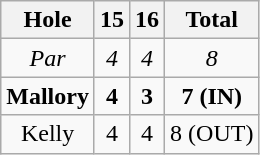<table class="wikitable" style="text-align:center;">
<tr>
<th>Hole</th>
<th>15</th>
<th>16</th>
<th>Total</th>
</tr>
<tr>
<td><em>Par</em></td>
<td><em>4</em></td>
<td><em>4</em></td>
<td><em>8</em></td>
</tr>
<tr>
<td><strong>Mallory</strong></td>
<td><strong>4</strong></td>
<td><strong>3</strong></td>
<td><strong>7 (IN)</strong></td>
</tr>
<tr>
<td>Kelly</td>
<td>4</td>
<td>4</td>
<td>8 (OUT)</td>
</tr>
</table>
